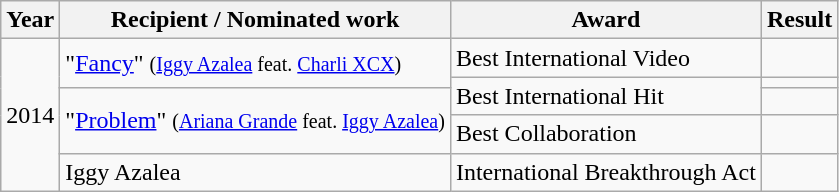<table class="wikitable plainrowheaders">
<tr>
<th>Year</th>
<th>Recipient / Nominated work</th>
<th>Award</th>
<th>Result</th>
</tr>
<tr>
<td rowspan="5">2014</td>
<td rowspan="2">"<a href='#'>Fancy</a>" <small>(<a href='#'>Iggy Azalea</a> feat. <a href='#'>Charli XCX</a>)</small></td>
<td rowspan="1">Best International Video</td>
<td></td>
</tr>
<tr>
<td rowspan="2">Best International Hit</td>
<td></td>
</tr>
<tr>
<td rowspan="2">"<a href='#'>Problem</a>" <small>(<a href='#'>Ariana Grande</a> feat. <a href='#'>Iggy Azalea</a>)</small></td>
<td></td>
</tr>
<tr>
<td rowspan="1">Best Collaboration</td>
<td></td>
</tr>
<tr>
<td rowspan="1">Iggy Azalea</td>
<td rowspan="1">International Breakthrough Act</td>
<td></td>
</tr>
</table>
